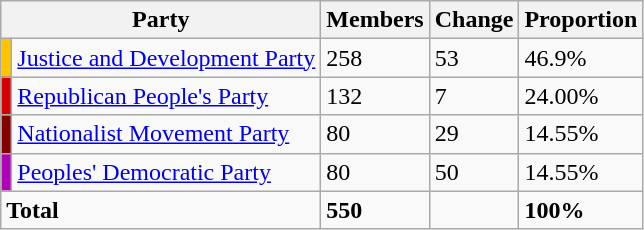<table class="wikitable">
<tr>
<th colspan="2">Party</th>
<th>Members</th>
<th>Change</th>
<th>Proportion</th>
</tr>
<tr>
<td style="background: #fdc400"></td>
<td><a href='#'>Justice and Development Party</a></td>
<td>258</td>
<td>53</td>
<td>46.9%</td>
</tr>
<tr>
<td style="background: #d50000"></td>
<td><a href='#'>Republican People's Party</a></td>
<td>132</td>
<td>7</td>
<td>24.00%</td>
</tr>
<tr>
<td style="background: #870000"></td>
<td><a href='#'>Nationalist Movement Party</a></td>
<td>80</td>
<td>29</td>
<td>14.55%</td>
</tr>
<tr>
<td style="background: #B000B8"></td>
<td><a href='#'>Peoples' Democratic Party</a></td>
<td>80</td>
<td>50</td>
<td>14.55%</td>
</tr>
<tr>
<td colspan="2"><strong>Total</strong></td>
<td><strong>550</strong></td>
<td></td>
<td><strong>100%</strong></td>
</tr>
</table>
